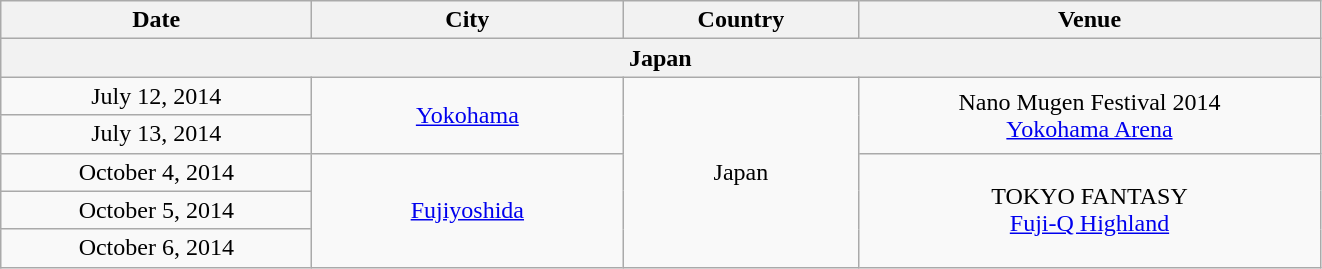<table class="wikitable" style="text-align:center;">
<tr>
<th width="200">Date</th>
<th width="200">City</th>
<th width="150">Country</th>
<th width="300">Venue</th>
</tr>
<tr>
<th colspan="4">Japan</th>
</tr>
<tr>
<td>July 12, 2014</td>
<td rowspan="2"><a href='#'>Yokohama</a></td>
<td rowspan="5">Japan</td>
<td rowspan="2">Nano Mugen Festival 2014<br><a href='#'>Yokohama Arena</a></td>
</tr>
<tr>
<td>July 13, 2014</td>
</tr>
<tr>
<td>October 4, 2014</td>
<td rowspan="3"><a href='#'>Fujiyoshida</a></td>
<td rowspan="3">TOKYO FANTASY<br><a href='#'>Fuji-Q Highland</a></td>
</tr>
<tr>
<td>October 5, 2014</td>
</tr>
<tr>
<td>October 6, 2014</td>
</tr>
</table>
